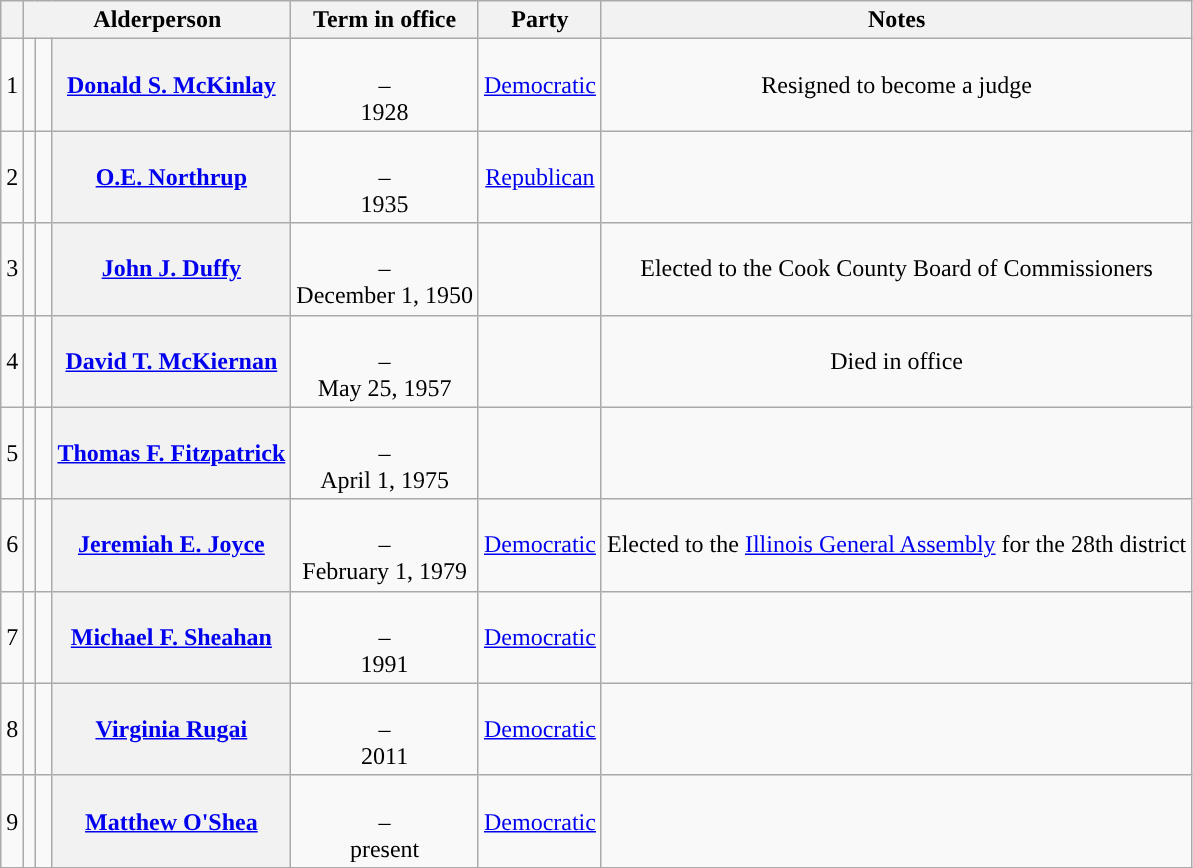<table class="wikitable sortable" style="text-align:center;">
<tr>
<th scope="col"></th>
<th scope="col" colspan="3">Alderperson</th>
<th scope="col">Term in office</th>
<th scope="col">Party</th>
<th scope="col">Notes</th>
</tr>
<tr style="height:2em;">
<td>1</td>
<td></td>
<td> </td>
<th scope="row"><a href='#'>Donald S. McKinlay</a></th>
<td><br>–<br>1928</td>
<td><a href='#'>Democratic</a></td>
<td>Resigned to become a judge</td>
</tr>
<tr style="height:2em;">
<td>2</td>
<td></td>
<td> </td>
<th scope="row"><a href='#'>O.E. Northrup</a></th>
<td><br>–<br>1935</td>
<td><a href='#'>Republican</a></td>
<td></td>
</tr>
<tr style="height:2em;">
<td>3</td>
<td></td>
<td></td>
<th scope="row"><a href='#'>John J. Duffy</a></th>
<td><br>–<br>December 1, 1950</td>
<td></td>
<td>Elected to the Cook County Board of Commissioners</td>
</tr>
<tr style="height:2em;">
<td>4</td>
<td></td>
<td></td>
<th scope="row"><a href='#'>David T. McKiernan</a></th>
<td><br>–<br>May 25, 1957</td>
<td></td>
<td>Died in office</td>
</tr>
<tr style="height:2em;">
<td>5</td>
<td></td>
<td></td>
<th scope="row"><a href='#'>Thomas F. Fitzpatrick</a></th>
<td><br>–<br>April 1, 1975</td>
<td></td>
<td></td>
</tr>
<tr style="height:2em;">
<td>6</td>
<td></td>
<td> </td>
<th scope="row"><a href='#'>Jeremiah E. Joyce</a></th>
<td><br>–<br>February 1, 1979</td>
<td><a href='#'>Democratic</a></td>
<td>Elected to the <a href='#'>Illinois General Assembly</a> for the 28th district</td>
</tr>
<tr style="height:2em;">
<td>7</td>
<td></td>
<td> </td>
<th scope="row"><a href='#'>Michael F. Sheahan</a></th>
<td><br>–<br>1991</td>
<td><a href='#'>Democratic</a></td>
<td></td>
</tr>
<tr style="height:2em;">
<td>8</td>
<td></td>
<td> </td>
<th scope="row"><a href='#'>Virginia Rugai</a></th>
<td><br>–<br>2011</td>
<td><a href='#'>Democratic</a></td>
<td></td>
</tr>
<tr style="height:2em;">
<td>9</td>
<td></td>
<td> </td>
<th scope="row"><a href='#'>Matthew O'Shea</a></th>
<td><br>–<br>present</td>
<td><a href='#'>Democratic</a></td>
<td></td>
</tr>
</table>
